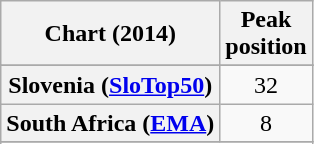<table class="wikitable sortable plainrowheaders" style="text-align:center;">
<tr>
<th scope="col">Chart (2014)</th>
<th scope="col">Peak<br>position</th>
</tr>
<tr>
</tr>
<tr>
</tr>
<tr>
</tr>
<tr>
</tr>
<tr>
</tr>
<tr>
</tr>
<tr>
</tr>
<tr>
</tr>
<tr>
</tr>
<tr>
</tr>
<tr>
</tr>
<tr>
</tr>
<tr>
</tr>
<tr>
</tr>
<tr>
</tr>
<tr>
</tr>
<tr>
</tr>
<tr>
</tr>
<tr>
</tr>
<tr>
</tr>
<tr>
</tr>
<tr>
</tr>
<tr>
</tr>
<tr>
</tr>
<tr>
<th scope="row">Slovenia (<a href='#'>SloTop50</a>)</th>
<td align=center>32</td>
</tr>
<tr>
<th scope="row">South Africa (<a href='#'>EMA</a>)</th>
<td style="text-align:center;">8</td>
</tr>
<tr>
</tr>
<tr>
</tr>
<tr>
</tr>
<tr>
</tr>
<tr>
</tr>
<tr>
</tr>
<tr>
</tr>
<tr>
</tr>
<tr>
</tr>
<tr>
</tr>
<tr>
</tr>
<tr>
</tr>
</table>
